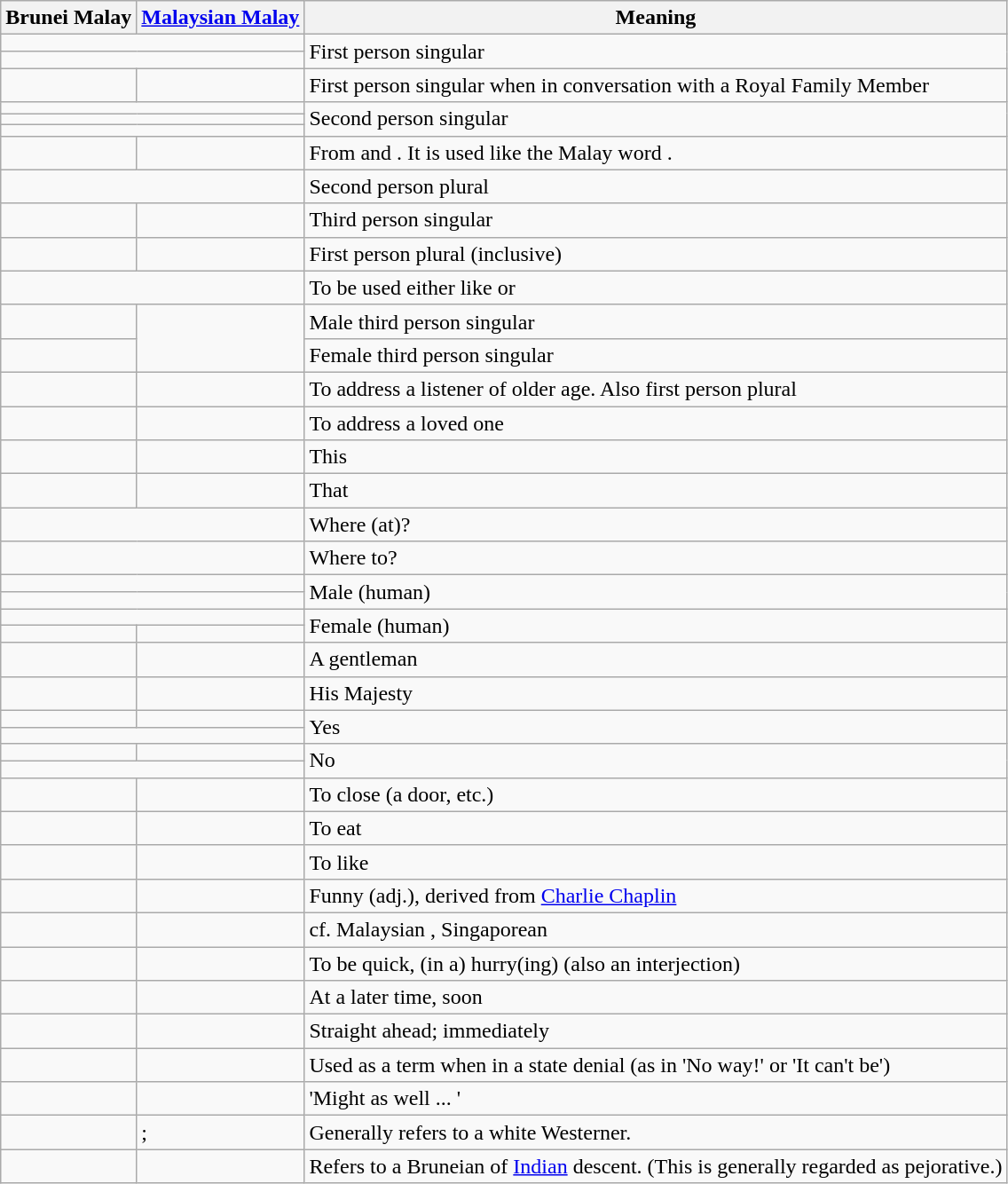<table class="wikitable sortable">
<tr>
<th>Brunei Malay</th>
<th><a href='#'>Malaysian Malay</a></th>
<th>Meaning</th>
</tr>
<tr>
<td colspan="2"></td>
<td rowspan="2">First person singular</td>
</tr>
<tr>
<td colspan="2"></td>
</tr>
<tr>
<td></td>
<td></td>
<td>First person singular when in conversation with a Royal Family Member</td>
</tr>
<tr>
<td colspan="2"></td>
<td rowspan="3">Second person singular</td>
</tr>
<tr>
<td colspan="2"></td>
</tr>
<tr>
<td colspan="2"></td>
</tr>
<tr>
<td></td>
<td></td>
<td>From  and . It is used like the Malay word .</td>
</tr>
<tr>
<td colspan="2"></td>
<td>Second person plural</td>
</tr>
<tr>
<td></td>
<td></td>
<td>Third person singular</td>
</tr>
<tr>
<td></td>
<td></td>
<td>First person plural (inclusive)</td>
</tr>
<tr>
<td colspan="2"></td>
<td>To be used either like  or </td>
</tr>
<tr>
<td></td>
<td rowspan="2"></td>
<td>Male third person singular</td>
</tr>
<tr>
<td></td>
<td>Female third person singular</td>
</tr>
<tr>
<td></td>
<td></td>
<td>To address a listener of older age. Also first person plural</td>
</tr>
<tr>
<td></td>
<td></td>
<td>To address a loved one</td>
</tr>
<tr |Ani>
<td></td>
<td></td>
<td>This</td>
</tr>
<tr>
<td></td>
<td></td>
<td>That</td>
</tr>
<tr>
<td colspan="2"></td>
<td>Where (at)?</td>
</tr>
<tr>
<td colspan="2"></td>
<td>Where to?</td>
</tr>
<tr>
<td colspan="2"></td>
<td rowspan="2">Male (human)</td>
</tr>
<tr>
<td colspan="2"></td>
</tr>
<tr>
<td colspan="2"></td>
<td rowspan="2">Female (human)</td>
</tr>
<tr |Bini-bini>
<td></td>
<td></td>
</tr>
<tr>
<td></td>
<td></td>
<td>A gentleman</td>
</tr>
<tr>
<td></td>
<td></td>
<td>His Majesty</td>
</tr>
<tr>
<td></td>
<td></td>
<td rowspan="2">Yes</td>
</tr>
<tr>
<td colspan="2"></td>
</tr>
<tr>
<td></td>
<td></td>
<td rowspan="2">No</td>
</tr>
<tr>
<td colspan="2"></td>
</tr>
<tr>
<td></td>
<td></td>
<td>To close (a door, etc.)</td>
</tr>
<tr>
<td></td>
<td></td>
<td>To eat</td>
</tr>
<tr>
<td></td>
<td></td>
<td>To like</td>
</tr>
<tr>
<td></td>
<td></td>
<td>Funny (adj.), derived from <a href='#'>Charlie Chaplin</a></td>
</tr>
<tr>
<td></td>
<td></td>
<td>cf. Malaysian , Singaporean </td>
</tr>
<tr>
<td></td>
<td></td>
<td>To be quick, (in a) hurry(ing) (also an interjection)</td>
</tr>
<tr>
<td></td>
<td></td>
<td>At a later time, soon</td>
</tr>
<tr>
<td></td>
<td></td>
<td>Straight ahead; immediately</td>
</tr>
<tr>
<td></td>
<td></td>
<td>Used as a term when in a state denial (as in 'No way!' or 'It can't be')</td>
</tr>
<tr>
<td></td>
<td></td>
<td>'Might as well ... '</td>
</tr>
<tr>
<td></td>
<td>; </td>
<td>Generally refers to a white Westerner.</td>
</tr>
<tr>
<td></td>
<td></td>
<td>Refers to a Bruneian of <a href='#'>Indian</a> descent. (This is generally regarded as pejorative.)</td>
</tr>
</table>
